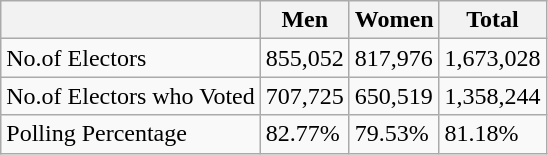<table class="wikitable">
<tr>
<th></th>
<th>Men</th>
<th>Women</th>
<th>Total</th>
</tr>
<tr>
<td>No.of Electors</td>
<td>855,052</td>
<td>817,976</td>
<td>1,673,028</td>
</tr>
<tr>
<td>No.of Electors who Voted</td>
<td>707,725</td>
<td>650,519</td>
<td>1,358,244</td>
</tr>
<tr>
<td>Polling Percentage</td>
<td>82.77%</td>
<td>79.53%</td>
<td>81.18%</td>
</tr>
</table>
